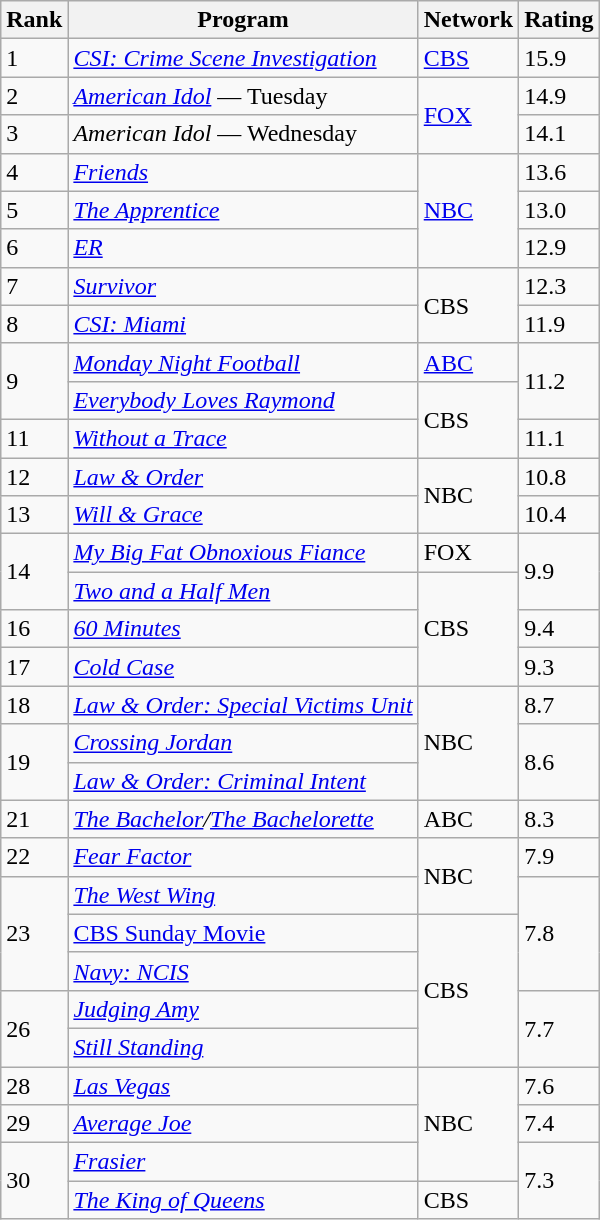<table class="wikitable">
<tr>
<th>Rank</th>
<th>Program</th>
<th>Network</th>
<th>Rating</th>
</tr>
<tr>
<td>1</td>
<td><em><a href='#'>CSI: Crime Scene Investigation</a></em></td>
<td><a href='#'>CBS</a></td>
<td>15.9</td>
</tr>
<tr>
<td>2</td>
<td><em><a href='#'>American Idol</a></em> — Tuesday</td>
<td rowspan="2"><a href='#'>FOX</a></td>
<td>14.9</td>
</tr>
<tr>
<td>3</td>
<td><em>American Idol</em> — Wednesday</td>
<td>14.1</td>
</tr>
<tr>
<td>4</td>
<td><em><a href='#'>Friends</a></em></td>
<td rowspan="3"><a href='#'>NBC</a></td>
<td>13.6</td>
</tr>
<tr>
<td>5</td>
<td><em><a href='#'>The Apprentice</a></em></td>
<td>13.0</td>
</tr>
<tr>
<td>6</td>
<td><em><a href='#'>ER</a></em></td>
<td>12.9</td>
</tr>
<tr>
<td>7</td>
<td><em><a href='#'>Survivor</a></em></td>
<td rowspan="2">CBS</td>
<td>12.3</td>
</tr>
<tr>
<td>8</td>
<td><em><a href='#'>CSI: Miami</a></em></td>
<td>11.9</td>
</tr>
<tr>
<td rowspan="2">9</td>
<td><em><a href='#'>Monday Night Football</a></em></td>
<td><a href='#'>ABC</a></td>
<td rowspan="2">11.2</td>
</tr>
<tr>
<td><em><a href='#'>Everybody Loves Raymond</a></em></td>
<td rowspan="2">CBS</td>
</tr>
<tr>
<td>11</td>
<td><em><a href='#'>Without a Trace</a></em></td>
<td>11.1</td>
</tr>
<tr>
<td>12</td>
<td><em><a href='#'>Law & Order</a></em></td>
<td rowspan="2">NBC</td>
<td>10.8</td>
</tr>
<tr>
<td>13</td>
<td><em><a href='#'>Will & Grace</a></em></td>
<td>10.4</td>
</tr>
<tr>
<td rowspan="2">14</td>
<td><em><a href='#'>My Big Fat Obnoxious Fiance</a></em></td>
<td>FOX</td>
<td rowspan="2">9.9</td>
</tr>
<tr>
<td><em><a href='#'>Two and a Half Men</a></em></td>
<td rowspan="3">CBS</td>
</tr>
<tr>
<td>16</td>
<td><em><a href='#'>60 Minutes</a></em></td>
<td>9.4</td>
</tr>
<tr>
<td>17</td>
<td><em><a href='#'>Cold Case</a></em></td>
<td>9.3</td>
</tr>
<tr>
<td>18</td>
<td><em><a href='#'>Law & Order: Special Victims Unit</a></em></td>
<td rowspan="3">NBC</td>
<td>8.7</td>
</tr>
<tr>
<td rowspan="2">19</td>
<td><em><a href='#'>Crossing Jordan</a></em></td>
<td rowspan="2">8.6</td>
</tr>
<tr>
<td><em><a href='#'>Law & Order: Criminal Intent</a></em></td>
</tr>
<tr>
<td>21</td>
<td><em><a href='#'>The Bachelor</a>/<a href='#'>The Bachelorette</a></em></td>
<td>ABC</td>
<td>8.3</td>
</tr>
<tr>
<td>22</td>
<td><em><a href='#'>Fear Factor</a></em></td>
<td rowspan="2">NBC</td>
<td>7.9</td>
</tr>
<tr>
<td rowspan="3">23</td>
<td><em><a href='#'>The West Wing</a></em></td>
<td rowspan="3">7.8</td>
</tr>
<tr>
<td><a href='#'>CBS Sunday Movie</a></td>
<td rowspan="4">CBS</td>
</tr>
<tr>
<td><em><a href='#'>Navy: NCIS</a></em></td>
</tr>
<tr>
<td rowspan="2">26</td>
<td><em><a href='#'>Judging Amy</a></em></td>
<td rowspan="2">7.7</td>
</tr>
<tr>
<td><em><a href='#'>Still Standing</a></em></td>
</tr>
<tr>
<td>28</td>
<td><em><a href='#'>Las Vegas</a></em></td>
<td rowspan="3">NBC</td>
<td>7.6</td>
</tr>
<tr>
<td>29</td>
<td><em><a href='#'>Average Joe</a></em></td>
<td>7.4</td>
</tr>
<tr>
<td rowspan="2">30</td>
<td><em><a href='#'>Frasier</a></em></td>
<td rowspan="2">7.3</td>
</tr>
<tr>
<td><em><a href='#'>The King of Queens</a></em></td>
<td>CBS</td>
</tr>
</table>
